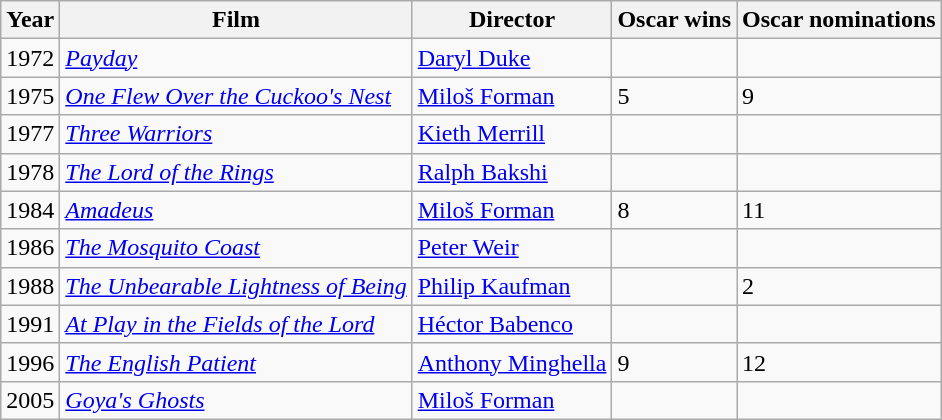<table class="wikitable">
<tr>
<th>Year</th>
<th>Film</th>
<th>Director</th>
<th>Oscar wins</th>
<th>Oscar nominations</th>
</tr>
<tr>
<td>1972</td>
<td><em><a href='#'>Payday</a></em></td>
<td><a href='#'>Daryl Duke</a></td>
<td></td>
<td></td>
</tr>
<tr>
<td>1975</td>
<td><em><a href='#'>One Flew Over the Cuckoo's Nest</a></em></td>
<td><a href='#'>Miloš Forman</a></td>
<td>5</td>
<td>9</td>
</tr>
<tr>
<td>1977</td>
<td><em><a href='#'>Three Warriors</a></em></td>
<td><a href='#'>Kieth Merrill</a></td>
<td></td>
<td></td>
</tr>
<tr>
<td>1978</td>
<td><em><a href='#'>The Lord of the Rings</a></em></td>
<td><a href='#'>Ralph Bakshi</a></td>
<td></td>
<td></td>
</tr>
<tr>
<td>1984</td>
<td><em><a href='#'>Amadeus</a></em></td>
<td><a href='#'>Miloš Forman</a></td>
<td>8</td>
<td>11</td>
</tr>
<tr>
<td>1986</td>
<td><em><a href='#'>The Mosquito Coast</a></em></td>
<td><a href='#'>Peter Weir</a></td>
<td></td>
<td></td>
</tr>
<tr>
<td>1988</td>
<td><em><a href='#'>The Unbearable Lightness of Being</a></em></td>
<td><a href='#'>Philip Kaufman</a></td>
<td></td>
<td>2</td>
</tr>
<tr>
<td>1991</td>
<td><em><a href='#'>At Play in the Fields of the Lord</a></em></td>
<td><a href='#'>Héctor Babenco</a></td>
<td></td>
<td></td>
</tr>
<tr>
<td>1996</td>
<td><em><a href='#'>The English Patient</a></em></td>
<td><a href='#'>Anthony Minghella</a></td>
<td>9</td>
<td>12</td>
</tr>
<tr>
<td>2005</td>
<td><em><a href='#'>Goya's Ghosts</a></em></td>
<td><a href='#'>Miloš Forman</a></td>
<td></td>
<td></td>
</tr>
</table>
